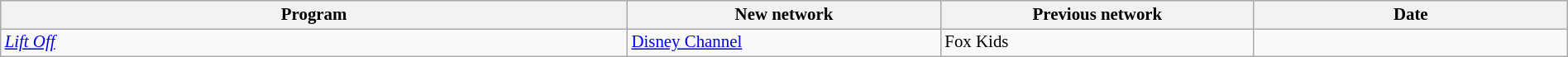<table class="wikitable sortable" width="100%" style="font-size:87%;">
<tr bgcolor="#efefef">
<th width=40%>Program</th>
<th width=20%>New network</th>
<th width=20%>Previous network</th>
<th width=20%>Date</th>
</tr>
<tr>
<td><em><a href='#'>Lift Off</a></em></td>
<td><a href='#'>Disney Channel</a></td>
<td>Fox Kids</td>
<td></td>
</tr>
</table>
